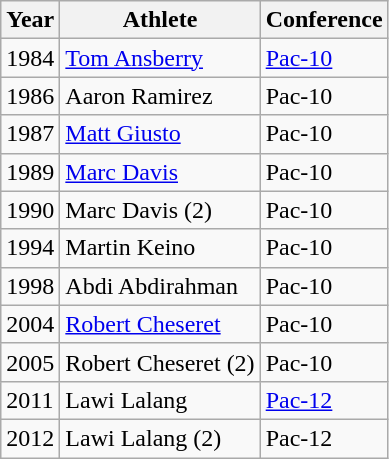<table class="wikitable">
<tr>
<th>Year</th>
<th>Athlete</th>
<th>Conference</th>
</tr>
<tr>
<td>1984</td>
<td><a href='#'>Tom Ansberry</a></td>
<td><a href='#'>Pac-10</a></td>
</tr>
<tr>
<td>1986</td>
<td>Aaron Ramirez</td>
<td>Pac-10</td>
</tr>
<tr>
<td>1987</td>
<td><a href='#'>Matt Giusto</a></td>
<td>Pac-10</td>
</tr>
<tr>
<td>1989</td>
<td><a href='#'>Marc Davis</a></td>
<td>Pac-10</td>
</tr>
<tr>
<td>1990</td>
<td>Marc Davis (2)</td>
<td>Pac-10</td>
</tr>
<tr>
<td>1994</td>
<td>Martin Keino</td>
<td>Pac-10</td>
</tr>
<tr>
<td>1998</td>
<td>Abdi Abdirahman</td>
<td>Pac-10</td>
</tr>
<tr>
<td>2004</td>
<td><a href='#'>Robert Cheseret</a></td>
<td>Pac-10</td>
</tr>
<tr>
<td>2005</td>
<td>Robert Cheseret (2)</td>
<td>Pac-10</td>
</tr>
<tr>
<td>2011</td>
<td>Lawi Lalang</td>
<td><a href='#'>Pac-12</a></td>
</tr>
<tr>
<td>2012</td>
<td>Lawi Lalang (2)</td>
<td>Pac-12</td>
</tr>
</table>
